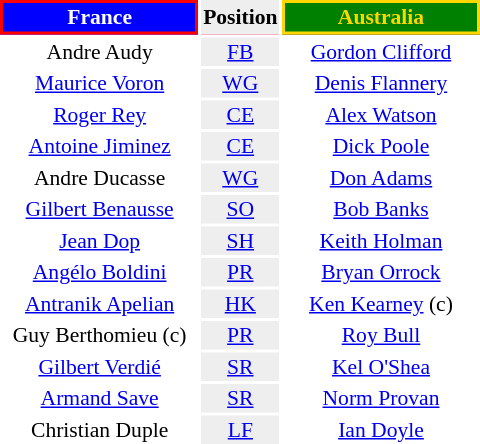<table align=right style="font-size:90%; margin-left:1em">
<tr bgcolor=#FF0033>
<th align="centre" width="126" style="border: 2px solid red; background: blue; color: white">France</th>
<th align="center" style="background: #eeeeee; color: black">Position</th>
<th align="centre" width="126" style="border: 2px solid gold; background: green; color: gold">Australia</th>
</tr>
<tr align="center">
<td>Andre Audy</td>
<td style="background: #eeeeee"><a href='#'>FB</a></td>
<td><a href='#'>Gordon Clifford</a></td>
</tr>
<tr align="center">
<td><a href='#'>Maurice Voron</a></td>
<td style="background: #eeeeee"><a href='#'>WG</a></td>
<td><a href='#'>Denis Flannery</a></td>
</tr>
<tr align="center">
<td><a href='#'>Roger Rey</a></td>
<td style="background: #eeeeee"><a href='#'>CE</a></td>
<td><a href='#'>Alex Watson</a></td>
</tr>
<tr align="center">
<td><a href='#'>Antoine Jiminez</a></td>
<td style="background: #eeeeee"><a href='#'>CE</a></td>
<td><a href='#'>Dick Poole</a></td>
</tr>
<tr align="center">
<td>Andre Ducasse</td>
<td style="background: #eeeeee"><a href='#'>WG</a></td>
<td><a href='#'>Don Adams</a></td>
</tr>
<tr align="center">
<td><a href='#'>Gilbert Benausse</a></td>
<td style="background: #eeeeee"><a href='#'>SO</a></td>
<td><a href='#'>Bob Banks</a></td>
</tr>
<tr align="center">
<td><a href='#'>Jean Dop</a></td>
<td style="background: #eeeeee"><a href='#'>SH</a></td>
<td><a href='#'>Keith Holman</a></td>
</tr>
<tr align="center">
<td><a href='#'>Angélo Boldini</a></td>
<td style="background: #eeeeee"><a href='#'>PR</a></td>
<td><a href='#'>Bryan Orrock</a></td>
</tr>
<tr align="center">
<td><a href='#'>Antranik Apelian</a></td>
<td style="background: #eeeeee"><a href='#'>HK</a></td>
<td><a href='#'>Ken Kearney</a> (c)</td>
</tr>
<tr align="center">
<td>Guy Berthomieu (c)</td>
<td style="background: #eeeeee"><a href='#'>PR</a></td>
<td><a href='#'>Roy Bull</a></td>
</tr>
<tr align="center">
<td><a href='#'>Gilbert Verdié</a></td>
<td style="background: #eeeeee"><a href='#'>SR</a></td>
<td><a href='#'>Kel O'Shea</a></td>
</tr>
<tr align="center">
<td><a href='#'>Armand Save</a></td>
<td style="background: #eeeeee"><a href='#'>SR</a></td>
<td><a href='#'>Norm Provan</a></td>
</tr>
<tr align="center">
<td>Christian Duple</td>
<td style="background: #eeeeee"><a href='#'>LF</a></td>
<td><a href='#'>Ian Doyle</a></td>
</tr>
</table>
